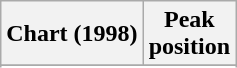<table class="wikitable sortable plainrowheaders" style="text-align:center">
<tr>
<th scope="col">Chart (1998)</th>
<th scope="col">Peak<br>position</th>
</tr>
<tr>
</tr>
<tr>
</tr>
<tr>
</tr>
<tr>
</tr>
</table>
